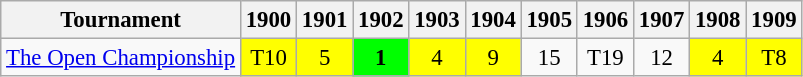<table class="wikitable" style="font-size:95%;text-align:center;">
<tr>
<th>Tournament</th>
<th>1900</th>
<th>1901</th>
<th>1902</th>
<th>1903</th>
<th>1904</th>
<th>1905</th>
<th>1906</th>
<th>1907</th>
<th>1908</th>
<th>1909</th>
</tr>
<tr>
<td align=left><a href='#'>The Open Championship</a></td>
<td style="background:yellow;">T10</td>
<td style="background:yellow;">5</td>
<td style="background:lime;"><strong>1</strong></td>
<td style="background:yellow;">4</td>
<td style="background:yellow;">9</td>
<td>15</td>
<td>T19</td>
<td>12</td>
<td style="background:yellow;">4</td>
<td style="background:yellow;">T8</td>
</tr>
</table>
